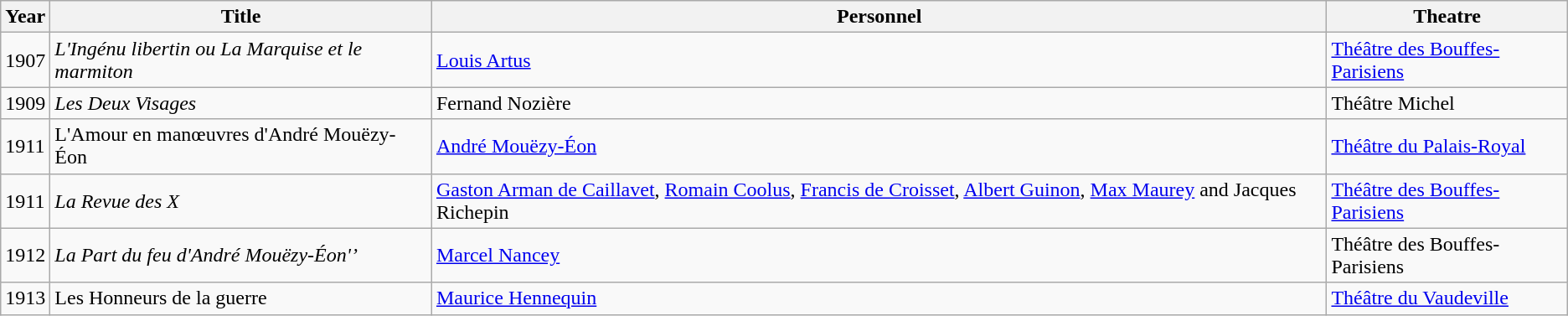<table class="wikitable">
<tr>
<th>Year</th>
<th>Title</th>
<th>Personnel</th>
<th>Theatre</th>
</tr>
<tr>
<td>1907</td>
<td><em>L'Ingénu libertin ou La Marquise et le marmiton</em></td>
<td><a href='#'>Louis Artus</a></td>
<td><a href='#'>Théâtre des Bouffes-Parisiens</a></td>
</tr>
<tr>
<td>1909</td>
<td><em>Les Deux Visages</em></td>
<td>Fernand Nozière</td>
<td>Théâtre Michel</td>
</tr>
<tr>
<td>1911</td>
<td>L'Amour en manœuvres d'André Mouëzy-Éon</td>
<td><a href='#'>André Mouëzy-Éon</a></td>
<td><a href='#'>Théâtre du Palais-Royal</a></td>
</tr>
<tr>
<td>1911</td>
<td><em>La Revue des X</em></td>
<td><a href='#'>Gaston Arman de Caillavet</a>, <a href='#'>Romain Coolus</a>, <a href='#'>Francis de Croisset</a>, <a href='#'>Albert Guinon</a>, <a href='#'>Max Maurey</a> and Jacques Richepin</td>
<td><a href='#'>Théâtre des Bouffes-Parisiens</a></td>
</tr>
<tr>
<td>1912</td>
<td><em>La Part du feu d'André Mouëzy-Éon'’</td>
<td><a href='#'>Marcel Nancey</a></td>
<td>Théâtre des Bouffes-Parisiens</td>
</tr>
<tr>
<td>1913</td>
<td></em>Les Honneurs de la guerre<em></td>
<td><a href='#'>Maurice Hennequin</a></td>
<td><a href='#'>Théâtre du Vaudeville</a></td>
</tr>
</table>
